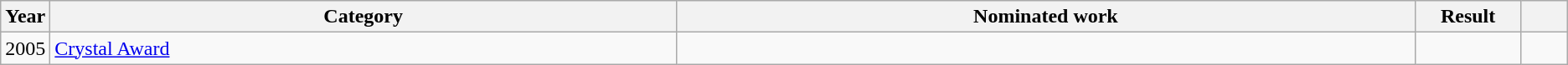<table class=wikitable>
<tr>
<th scope="col" style="width:1em;">Year</th>
<th scope="col" style="width:33em;">Category</th>
<th scope="col" style="width:39em;">Nominated work</th>
<th scope="col" style="width:5em;">Result</th>
<th scope="col" style="width:2em;"></th>
</tr>
<tr>
<td>2005</td>
<td><a href='#'>Crystal Award</a></td>
<td></td>
<td></td>
<td></td>
</tr>
</table>
